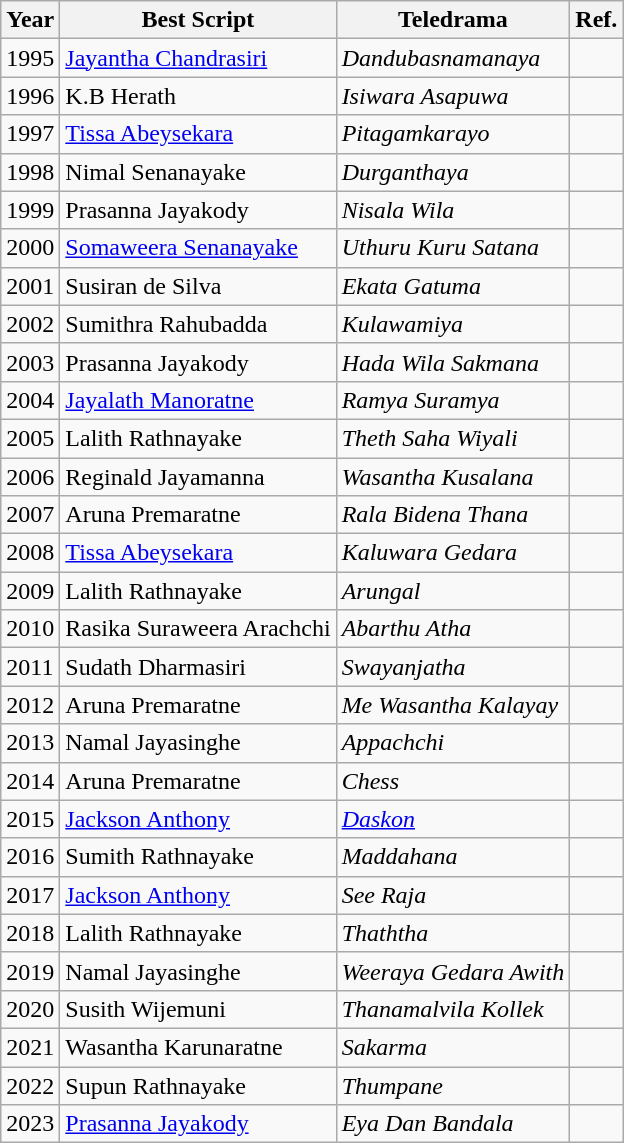<table class="wikitable">
<tr>
<th>Year</th>
<th>Best Script</th>
<th>Teledrama</th>
<th>Ref.</th>
</tr>
<tr>
<td>1995</td>
<td><a href='#'>Jayantha Chandrasiri</a></td>
<td><em>Dandubasnamanaya</em></td>
<td></td>
</tr>
<tr>
<td>1996</td>
<td>K.B Herath</td>
<td><em>Isiwara Asapuwa</em></td>
<td></td>
</tr>
<tr>
<td>1997</td>
<td><a href='#'>Tissa Abeysekara</a></td>
<td><em>Pitagamkarayo</em></td>
<td></td>
</tr>
<tr>
<td>1998</td>
<td>Nimal Senanayake</td>
<td><em>Durganthaya</em></td>
<td></td>
</tr>
<tr>
<td>1999</td>
<td>Prasanna Jayakody</td>
<td><em>Nisala Wila</em></td>
<td></td>
</tr>
<tr>
<td>2000</td>
<td><a href='#'>Somaweera Senanayake</a></td>
<td><em>Uthuru Kuru Satana</em></td>
<td></td>
</tr>
<tr>
<td>2001</td>
<td>Susiran de Silva</td>
<td><em>Ekata Gatuma</em></td>
<td></td>
</tr>
<tr>
<td>2002</td>
<td>Sumithra Rahubadda</td>
<td><em>Kulawamiya</em></td>
<td></td>
</tr>
<tr>
<td>2003</td>
<td>Prasanna Jayakody</td>
<td><em>Hada Wila Sakmana</em></td>
<td></td>
</tr>
<tr>
<td>2004</td>
<td><a href='#'>Jayalath Manoratne</a></td>
<td><em>Ramya Suramya</em></td>
<td></td>
</tr>
<tr>
<td>2005</td>
<td>Lalith Rathnayake</td>
<td><em>Theth Saha Wiyali</em></td>
<td></td>
</tr>
<tr>
<td>2006</td>
<td>Reginald Jayamanna</td>
<td><em>Wasantha Kusalana</em></td>
<td></td>
</tr>
<tr>
<td>2007</td>
<td>Aruna Premaratne</td>
<td><em>Rala Bidena Thana</em></td>
<td></td>
</tr>
<tr>
<td>2008</td>
<td><a href='#'>Tissa Abeysekara</a></td>
<td><em>Kaluwara Gedara</em></td>
<td></td>
</tr>
<tr>
<td>2009</td>
<td>Lalith Rathnayake</td>
<td><em>Arungal</em></td>
<td></td>
</tr>
<tr>
<td>2010</td>
<td>Rasika Suraweera Arachchi</td>
<td><em>Abarthu Atha</em></td>
<td></td>
</tr>
<tr>
<td>2011</td>
<td>Sudath Dharmasiri</td>
<td><em>Swayanjatha</em></td>
<td></td>
</tr>
<tr>
<td>2012</td>
<td>Aruna Premaratne</td>
<td><em>Me Wasantha Kalayay</em></td>
<td></td>
</tr>
<tr>
<td>2013</td>
<td>Namal Jayasinghe</td>
<td><em>Appachchi</em></td>
<td></td>
</tr>
<tr>
<td>2014</td>
<td>Aruna Premaratne</td>
<td><em>Chess</em></td>
<td></td>
</tr>
<tr>
<td>2015</td>
<td><a href='#'>Jackson Anthony</a></td>
<td><em><a href='#'>Daskon</a></em></td>
<td></td>
</tr>
<tr>
<td>2016</td>
<td>Sumith Rathnayake</td>
<td><em>Maddahana</em></td>
<td></td>
</tr>
<tr>
<td>2017</td>
<td><a href='#'>Jackson Anthony</a></td>
<td><em>See Raja</em></td>
<td></td>
</tr>
<tr>
<td>2018</td>
<td>Lalith Rathnayake</td>
<td><em>Thaththa</em></td>
<td></td>
</tr>
<tr>
<td>2019</td>
<td>Namal Jayasinghe</td>
<td><em>Weeraya Gedara Awith</em></td>
<td></td>
</tr>
<tr>
<td>2020</td>
<td>Susith Wijemuni</td>
<td><em>Thanamalvila Kollek</em></td>
<td></td>
</tr>
<tr>
<td>2021</td>
<td>Wasantha Karunaratne</td>
<td><em>Sakarma</em></td>
<td></td>
</tr>
<tr>
<td>2022</td>
<td>Supun Rathnayake</td>
<td><em>Thumpane</em></td>
<td></td>
</tr>
<tr>
<td>2023</td>
<td><a href='#'>Prasanna Jayakody</a></td>
<td><em>Eya Dan Bandala</em></td>
<td></td>
</tr>
</table>
